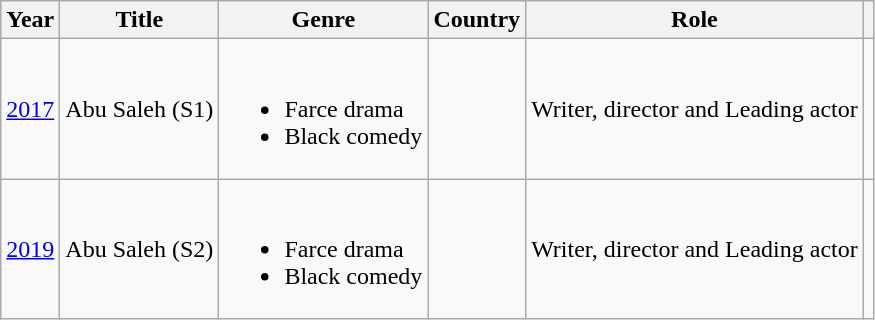<table class="wikitable">
<tr>
<th>Year</th>
<th>Title</th>
<th>Genre</th>
<th>Country</th>
<th>Role</th>
<th></th>
</tr>
<tr>
<td><a href='#'>2017</a></td>
<td>Abu Saleh (S1)</td>
<td><br><ul><li>Farce drama</li><li>Black comedy</li></ul></td>
<td></td>
<td>Writer, director and Leading actor</td>
<td></td>
</tr>
<tr>
<td><a href='#'>2019</a></td>
<td>Abu Saleh (S2)</td>
<td><br><ul><li>Farce drama</li><li>Black comedy</li></ul></td>
<td></td>
<td>Writer, director and Leading actor</td>
<td></td>
</tr>
</table>
